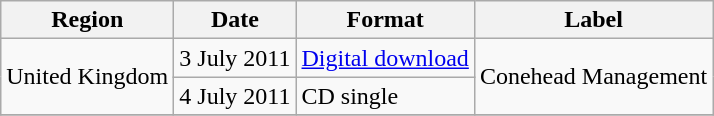<table class="wikitable">
<tr>
<th>Region</th>
<th>Date</th>
<th>Format</th>
<th>Label</th>
</tr>
<tr>
<td rowspan=2>United Kingdom</td>
<td>3 July 2011</td>
<td><a href='#'>Digital download</a></td>
<td rowspan=2>Conehead Management</td>
</tr>
<tr>
<td>4 July 2011</td>
<td>CD single</td>
</tr>
<tr>
</tr>
</table>
